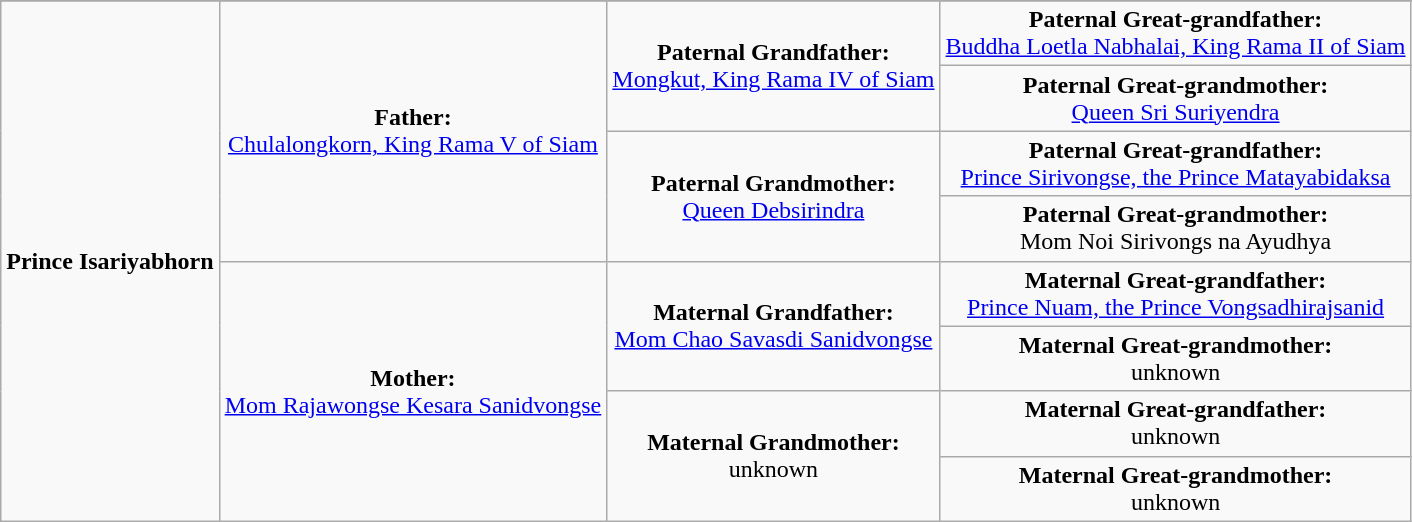<table class="wikitable">
<tr>
</tr>
<tr>
<td rowspan="8" align="center"><strong>Prince Isariyabhorn</strong></td>
<td rowspan="4" align="center"><strong>Father:</strong><br><a href='#'>Chulalongkorn, King Rama V of Siam</a></td>
<td rowspan="2" align="center"><strong>Paternal Grandfather:</strong><br><a href='#'>Mongkut, King Rama IV of Siam</a></td>
<td align = "center"><strong>Paternal Great-grandfather:</strong><br><a href='#'>Buddha Loetla Nabhalai, King Rama II of Siam</a></td>
</tr>
<tr>
<td align = "center"><strong>Paternal Great-grandmother:</strong><br><a href='#'>Queen Sri Suriyendra</a></td>
</tr>
<tr>
<td rowspan="2" align="center"><strong>Paternal Grandmother:</strong><br><a href='#'>Queen Debsirindra</a></td>
<td align = "center"><strong>Paternal Great-grandfather:</strong><br><a href='#'>Prince Sirivongse, the Prince Matayabidaksa</a></td>
</tr>
<tr>
<td align = "center"><strong>Paternal Great-grandmother:</strong><br>Mom Noi Sirivongs na Ayudhya</td>
</tr>
<tr>
<td rowspan="4" align="center"><strong>Mother:</strong><br><a href='#'>Mom Rajawongse Kesara Sanidvongse</a></td>
<td rowspan="2" align="center"><strong>Maternal Grandfather:</strong><br><a href='#'>Mom Chao Savasdi Sanidvongse</a></td>
<td align = "center"><strong>Maternal Great-grandfather:</strong><br><a href='#'>Prince Nuam, the Prince Vongsadhirajsanid</a></td>
</tr>
<tr>
<td align = "center"><strong>Maternal Great-grandmother:</strong><br>unknown</td>
</tr>
<tr>
<td rowspan="2" align="center"><strong>Maternal Grandmother:</strong><br>unknown</td>
<td align = "center"><strong>Maternal Great-grandfather:</strong><br>unknown</td>
</tr>
<tr>
<td align = "center"><strong>Maternal Great-grandmother:</strong><br>unknown</td>
</tr>
</table>
